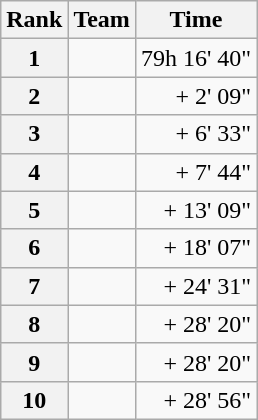<table class="wikitable">
<tr>
<th scope="col">Rank</th>
<th scope="col">Team</th>
<th scope="col">Time</th>
</tr>
<tr>
<th scope="row">1</th>
<td> </td>
<td align="right">79h 16' 40"</td>
</tr>
<tr>
<th scope="row">2</th>
<td> </td>
<td align="right">+ 2' 09"</td>
</tr>
<tr>
<th scope="row">3</th>
<td> </td>
<td align="right">+ 6' 33"</td>
</tr>
<tr>
<th scope="row">4</th>
<td> </td>
<td align="right">+ 7' 44"</td>
</tr>
<tr>
<th scope="row">5</th>
<td> </td>
<td align="right">+ 13' 09"</td>
</tr>
<tr>
<th scope="row">6</th>
<td> </td>
<td align="right">+ 18' 07"</td>
</tr>
<tr>
<th scope="row">7</th>
<td> </td>
<td align="right">+ 24' 31"</td>
</tr>
<tr>
<th scope="row">8</th>
<td> </td>
<td align="right">+ 28' 20"</td>
</tr>
<tr>
<th scope="row">9</th>
<td> </td>
<td align="right">+ 28' 20"</td>
</tr>
<tr>
<th scope="row">10</th>
<td> </td>
<td align="right">+ 28' 56"</td>
</tr>
</table>
